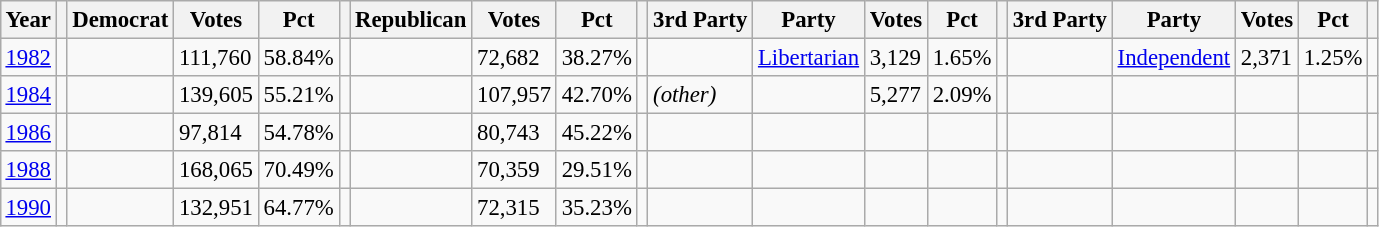<table class="wikitable" style="margin:0.5em ; font-size:95%">
<tr>
<th>Year</th>
<th></th>
<th>Democrat</th>
<th>Votes</th>
<th>Pct</th>
<th></th>
<th>Republican</th>
<th>Votes</th>
<th>Pct</th>
<th></th>
<th>3rd Party</th>
<th>Party</th>
<th>Votes</th>
<th>Pct</th>
<th></th>
<th>3rd Party</th>
<th>Party</th>
<th>Votes</th>
<th>Pct</th>
<th></th>
</tr>
<tr>
<td><a href='#'>1982</a></td>
<td></td>
<td></td>
<td>111,760</td>
<td>58.84%</td>
<td></td>
<td></td>
<td>72,682</td>
<td>38.27%</td>
<td></td>
<td></td>
<td><a href='#'>Libertarian</a></td>
<td>3,129</td>
<td>1.65%</td>
<td></td>
<td></td>
<td><a href='#'>Independent</a></td>
<td>2,371</td>
<td>1.25%</td>
<td></td>
</tr>
<tr>
<td><a href='#'>1984</a></td>
<td></td>
<td></td>
<td>139,605</td>
<td>55.21%</td>
<td></td>
<td></td>
<td>107,957</td>
<td>42.70%</td>
<td></td>
<td><em>(other)</em></td>
<td></td>
<td>5,277</td>
<td>2.09%</td>
<td></td>
<td></td>
<td></td>
<td></td>
<td></td>
<td></td>
</tr>
<tr>
<td><a href='#'>1986</a></td>
<td></td>
<td></td>
<td>97,814</td>
<td>54.78%</td>
<td></td>
<td></td>
<td>80,743</td>
<td>45.22%</td>
<td></td>
<td></td>
<td></td>
<td></td>
<td></td>
<td></td>
<td></td>
<td></td>
<td></td>
<td></td>
<td></td>
</tr>
<tr>
<td><a href='#'>1988</a></td>
<td></td>
<td></td>
<td>168,065</td>
<td>70.49%</td>
<td></td>
<td></td>
<td>70,359</td>
<td>29.51%</td>
<td></td>
<td></td>
<td></td>
<td></td>
<td></td>
<td></td>
<td></td>
<td></td>
<td></td>
<td></td>
<td></td>
</tr>
<tr>
<td><a href='#'>1990</a></td>
<td></td>
<td></td>
<td>132,951</td>
<td>64.77%</td>
<td></td>
<td></td>
<td>72,315</td>
<td>35.23%</td>
<td></td>
<td></td>
<td></td>
<td></td>
<td></td>
<td></td>
<td></td>
<td></td>
<td></td>
<td></td>
<td></td>
</tr>
</table>
